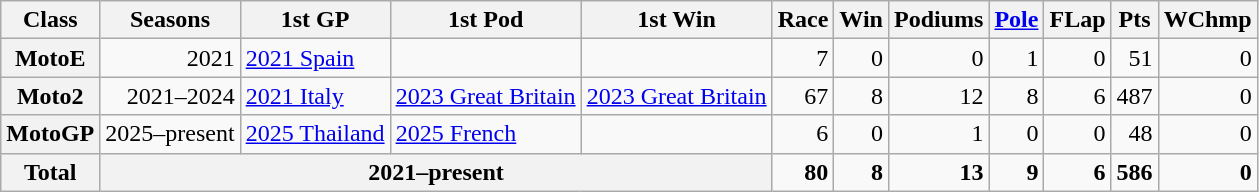<table class="wikitable" style="text-align:right;">
<tr>
<th>Class</th>
<th>Seasons</th>
<th>1st GP</th>
<th>1st Pod</th>
<th>1st Win</th>
<th>Race</th>
<th>Win</th>
<th>Podiums</th>
<th><a href='#'>Pole</a></th>
<th>FLap</th>
<th>Pts</th>
<th>WChmp</th>
</tr>
<tr>
<th>MotoE</th>
<td>2021</td>
<td style="text-align:left;"><a href='#'>2021 Spain</a></td>
<td style="text-align:left;"></td>
<td style="text-align:left;"></td>
<td>7</td>
<td>0</td>
<td>0</td>
<td>1</td>
<td>0</td>
<td>51</td>
<td>0</td>
</tr>
<tr>
<th>Moto2</th>
<td>2021–2024</td>
<td style="text-align:left;"><a href='#'>2021 Italy</a></td>
<td style="text-align:left;"><a href='#'>2023 Great Britain</a></td>
<td style="text-align:left;"><a href='#'>2023 Great Britain</a></td>
<td>67</td>
<td>8</td>
<td>12</td>
<td>8</td>
<td>6</td>
<td>487</td>
<td>0</td>
</tr>
<tr>
<th>MotoGP</th>
<td>2025–present</td>
<td style="text-align:left;"><a href='#'>2025 Thailand</a></td>
<td style="text-align:left;"><a href='#'>2025 French</a></td>
<td style="text-align:left;"></td>
<td>6</td>
<td>0</td>
<td>1</td>
<td>0</td>
<td>0</td>
<td>48</td>
<td>0</td>
</tr>
<tr>
<th>Total</th>
<th colspan="4">2021–present</th>
<td><strong>80</strong></td>
<td><strong>8</strong></td>
<td><strong>13</strong></td>
<td><strong>9</strong></td>
<td><strong>6</strong></td>
<td><strong>586</strong></td>
<td><strong>0</strong></td>
</tr>
</table>
